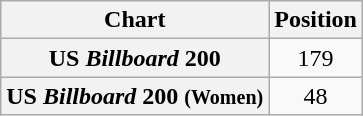<table class="wikitable plainrowheaders">
<tr>
<th>Chart</th>
<th>Position</th>
</tr>
<tr>
<th scope="row">US <em>Billboard</em> 200</th>
<td align="center">179</td>
</tr>
<tr>
<th scope="row">US <em>Billboard</em> 200 <small>(Women)</small></th>
<td align="center">48</td>
</tr>
</table>
